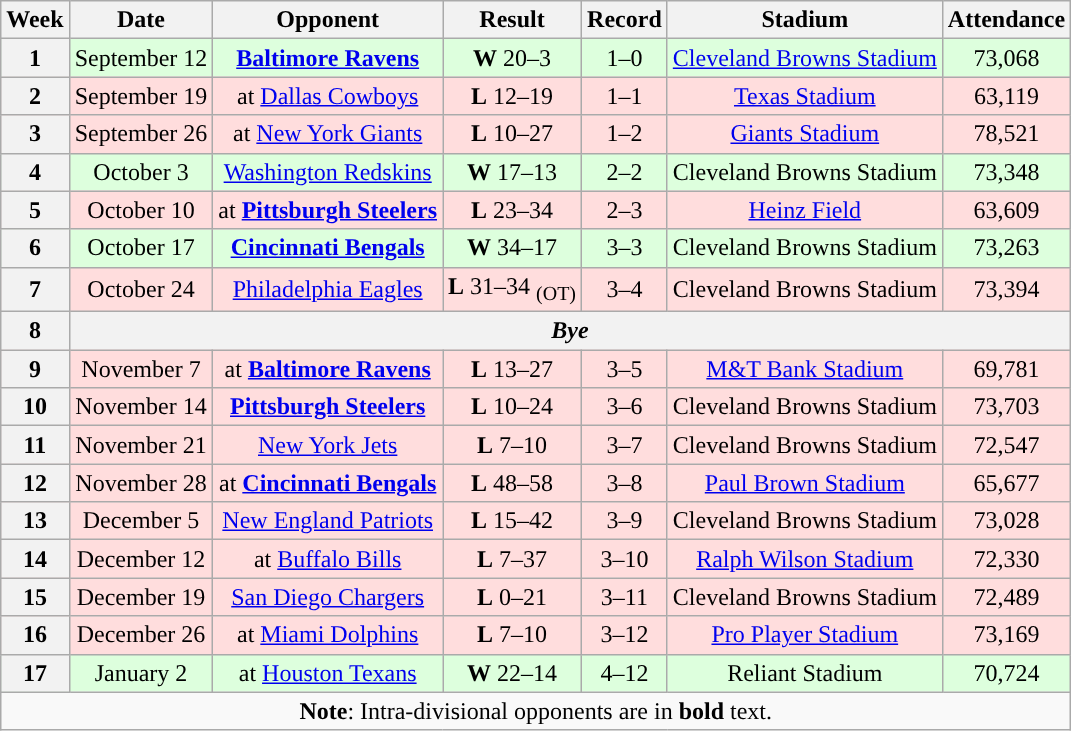<table class="wikitable" style="text-align:center;">
<tr>
<th>Week</th>
<th>Date</th>
<th>Opponent</th>
<th>Result</th>
<th>Record</th>
<th>Stadium</th>
<th>Attendance</th>
</tr>
<tr style="background:#dfd;">
<th>1</th>
<td>September 12</td>
<td><strong><a href='#'>Baltimore Ravens</a></strong></td>
<td><strong>W</strong> 20–3</td>
<td>1–0</td>
<td><a href='#'>Cleveland Browns Stadium</a></td>
<td>73,068</td>
</tr>
<tr style="background:#fdd;">
<th>2</th>
<td>September 19</td>
<td>at <a href='#'>Dallas Cowboys</a></td>
<td><strong>L</strong> 12–19</td>
<td>1–1</td>
<td><a href='#'>Texas Stadium</a></td>
<td>63,119</td>
</tr>
<tr style="background:#fdd;">
<th>3</th>
<td>September 26</td>
<td>at <a href='#'>New York Giants</a></td>
<td><strong>L</strong> 10–27</td>
<td>1–2</td>
<td><a href='#'>Giants Stadium</a></td>
<td>78,521</td>
</tr>
<tr style="background:#dfd;">
<th>4</th>
<td>October 3</td>
<td><a href='#'>Washington Redskins</a></td>
<td><strong>W</strong> 17–13</td>
<td>2–2</td>
<td>Cleveland Browns Stadium</td>
<td>73,348</td>
</tr>
<tr style="background:#fdd;">
<th>5</th>
<td>October 10</td>
<td>at <strong><a href='#'>Pittsburgh Steelers</a></strong></td>
<td><strong>L</strong> 23–34</td>
<td>2–3</td>
<td><a href='#'>Heinz Field</a></td>
<td>63,609</td>
</tr>
<tr style="background:#dfd;">
<th>6</th>
<td>October 17</td>
<td><strong><a href='#'>Cincinnati Bengals</a></strong></td>
<td><strong>W</strong> 34–17</td>
<td>3–3</td>
<td>Cleveland Browns Stadium</td>
<td>73,263</td>
</tr>
<tr style="background:#fdd;">
<th>7</th>
<td>October 24</td>
<td><a href='#'>Philadelphia Eagles</a></td>
<td><strong>L</strong> 31–34 <sub>(OT)</sub></td>
<td>3–4</td>
<td>Cleveland Browns Stadium</td>
<td>73,394</td>
</tr>
<tr style="text-align:center;">
<th>8</th>
<th colspan="6"><em>Bye</em></th>
</tr>
<tr style="background:#fdd;">
<th>9</th>
<td>November 7</td>
<td>at <strong><a href='#'>Baltimore Ravens</a></strong></td>
<td><strong>L</strong> 13–27</td>
<td>3–5</td>
<td><a href='#'>M&T Bank Stadium</a></td>
<td>69,781</td>
</tr>
<tr style="background:#fdd;">
<th>10</th>
<td>November 14</td>
<td><strong><a href='#'>Pittsburgh Steelers</a></strong></td>
<td><strong>L</strong> 10–24</td>
<td>3–6</td>
<td>Cleveland Browns Stadium</td>
<td>73,703</td>
</tr>
<tr style="background:#fdd;">
<th>11</th>
<td>November 21</td>
<td><a href='#'>New York Jets</a></td>
<td><strong>L</strong> 7–10</td>
<td>3–7</td>
<td>Cleveland Browns Stadium</td>
<td>72,547</td>
</tr>
<tr style="background:#fdd;">
<th>12</th>
<td>November 28</td>
<td>at <strong><a href='#'>Cincinnati Bengals</a></strong></td>
<td><strong>L</strong> 48–58</td>
<td>3–8</td>
<td><a href='#'>Paul Brown Stadium</a></td>
<td>65,677</td>
</tr>
<tr style="background:#fdd;">
<th>13</th>
<td>December 5</td>
<td><a href='#'>New England Patriots</a></td>
<td><strong>L</strong> 15–42</td>
<td>3–9</td>
<td>Cleveland Browns Stadium</td>
<td>73,028</td>
</tr>
<tr style="background:#fdd;">
<th>14</th>
<td>December 12</td>
<td>at <a href='#'>Buffalo Bills</a></td>
<td><strong>L</strong> 7–37</td>
<td>3–10</td>
<td><a href='#'>Ralph Wilson Stadium</a></td>
<td>72,330</td>
</tr>
<tr style="background:#fdd;">
<th>15</th>
<td>December 19</td>
<td><a href='#'>San Diego Chargers</a></td>
<td><strong>L</strong> 0–21</td>
<td>3–11</td>
<td>Cleveland Browns Stadium</td>
<td>72,489</td>
</tr>
<tr style="background:#fdd;">
<th>16</th>
<td>December 26</td>
<td>at <a href='#'>Miami Dolphins</a></td>
<td><strong>L</strong> 7–10</td>
<td>3–12</td>
<td><a href='#'>Pro Player Stadium</a></td>
<td>73,169</td>
</tr>
<tr style="background:#dfd;">
<th>17</th>
<td>January 2</td>
<td>at <a href='#'>Houston Texans</a></td>
<td><strong>W</strong> 22–14</td>
<td>4–12</td>
<td>Reliant Stadium</td>
<td>70,724</td>
</tr>
<tr>
<td colspan="7"><strong>Note</strong>: Intra-divisional opponents are in <strong>bold</strong> text.</td>
</tr>
</table>
